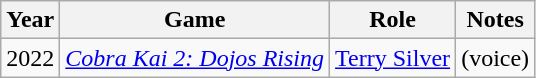<table class="wikitable">
<tr>
<th>Year</th>
<th>Game</th>
<th>Role</th>
<th>Notes</th>
</tr>
<tr>
<td>2022</td>
<td><em><a href='#'>Cobra Kai 2: Dojos Rising</a></em></td>
<td><a href='#'>Terry Silver</a></td>
<td>(voice)</td>
</tr>
</table>
